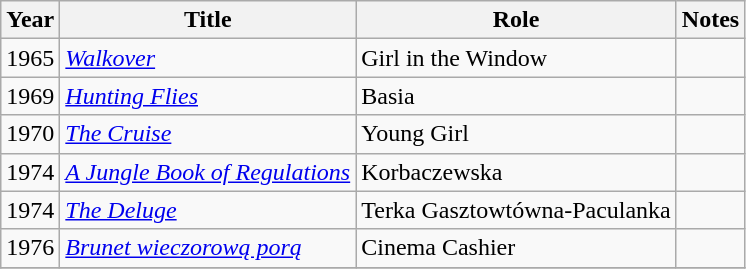<table class="wikitable sortable">
<tr>
<th>Year</th>
<th>Title</th>
<th>Role</th>
<th class="unsortable">Notes</th>
</tr>
<tr>
<td>1965</td>
<td><em><a href='#'>Walkover</a></em></td>
<td>Girl in the Window</td>
<td></td>
</tr>
<tr>
<td>1969</td>
<td><em><a href='#'>Hunting Flies</a></em></td>
<td>Basia</td>
<td></td>
</tr>
<tr>
<td>1970</td>
<td><em><a href='#'>The Cruise</a></em></td>
<td>Young Girl</td>
<td></td>
</tr>
<tr>
<td>1974</td>
<td><em><a href='#'>A Jungle Book of Regulations</a></em></td>
<td>Korbaczewska</td>
<td></td>
</tr>
<tr>
<td>1974</td>
<td><em><a href='#'>The Deluge</a></em></td>
<td>Terka Gasztowtówna-Paculanka</td>
<td></td>
</tr>
<tr>
<td>1976</td>
<td><em><a href='#'>Brunet wieczorową porą</a></em></td>
<td>Cinema Cashier</td>
<td></td>
</tr>
<tr>
</tr>
</table>
